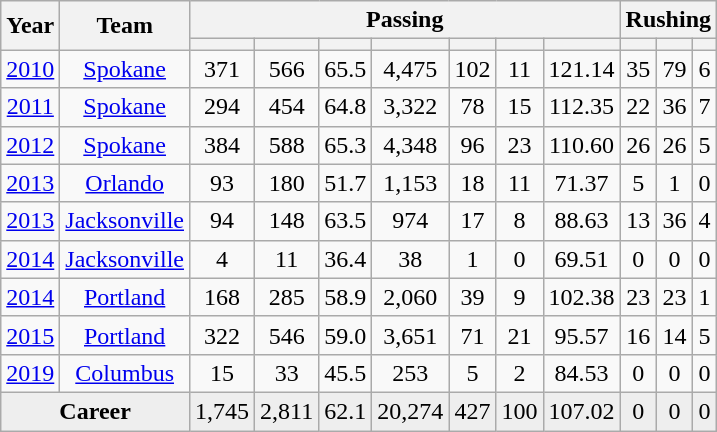<table class="wikitable sortable" style="text-align:center">
<tr>
<th rowspan=2>Year</th>
<th rowspan=2>Team</th>
<th colspan=7>Passing</th>
<th colspan=3>Rushing</th>
</tr>
<tr>
<th></th>
<th></th>
<th></th>
<th></th>
<th></th>
<th></th>
<th></th>
<th></th>
<th></th>
<th></th>
</tr>
<tr>
<td><a href='#'>2010</a></td>
<td><a href='#'>Spokane</a></td>
<td>371</td>
<td>566</td>
<td>65.5</td>
<td>4,475</td>
<td>102</td>
<td>11</td>
<td>121.14</td>
<td>35</td>
<td>79</td>
<td>6</td>
</tr>
<tr>
<td><a href='#'>2011</a></td>
<td><a href='#'>Spokane</a></td>
<td>294</td>
<td>454</td>
<td>64.8</td>
<td>3,322</td>
<td>78</td>
<td>15</td>
<td>112.35</td>
<td>22</td>
<td>36</td>
<td>7</td>
</tr>
<tr>
<td><a href='#'>2012</a></td>
<td><a href='#'>Spokane</a></td>
<td>384</td>
<td>588</td>
<td>65.3</td>
<td>4,348</td>
<td>96</td>
<td>23</td>
<td>110.60</td>
<td>26</td>
<td>26</td>
<td>5</td>
</tr>
<tr>
<td><a href='#'>2013</a></td>
<td><a href='#'>Orlando</a></td>
<td>93</td>
<td>180</td>
<td>51.7</td>
<td>1,153</td>
<td>18</td>
<td>11</td>
<td>71.37</td>
<td>5</td>
<td>1</td>
<td>0</td>
</tr>
<tr>
<td><a href='#'>2013</a></td>
<td><a href='#'>Jacksonville</a></td>
<td>94</td>
<td>148</td>
<td>63.5</td>
<td>974</td>
<td>17</td>
<td>8</td>
<td>88.63</td>
<td>13</td>
<td>36</td>
<td>4</td>
</tr>
<tr>
<td><a href='#'>2014</a></td>
<td><a href='#'>Jacksonville</a></td>
<td>4</td>
<td>11</td>
<td>36.4</td>
<td>38</td>
<td>1</td>
<td>0</td>
<td>69.51</td>
<td>0</td>
<td>0</td>
<td>0</td>
</tr>
<tr>
<td><a href='#'>2014</a></td>
<td><a href='#'>Portland</a></td>
<td>168</td>
<td>285</td>
<td>58.9</td>
<td>2,060</td>
<td>39</td>
<td>9</td>
<td>102.38</td>
<td>23</td>
<td>23</td>
<td>1</td>
</tr>
<tr>
<td><a href='#'>2015</a></td>
<td><a href='#'>Portland</a></td>
<td>322</td>
<td>546</td>
<td>59.0</td>
<td>3,651</td>
<td>71</td>
<td>21</td>
<td>95.57</td>
<td>16</td>
<td>14</td>
<td>5</td>
</tr>
<tr>
<td><a href='#'>2019</a></td>
<td><a href='#'>Columbus</a></td>
<td>15</td>
<td>33</td>
<td>45.5</td>
<td>253</td>
<td>5</td>
<td>2</td>
<td>84.53</td>
<td>0</td>
<td>0</td>
<td>0</td>
</tr>
<tr class="sortbottom" style="background:#eee;">
<td colspan=2><strong>Career</strong></td>
<td>1,745</td>
<td>2,811</td>
<td>62.1</td>
<td>20,274</td>
<td>427</td>
<td>100</td>
<td>107.02</td>
<td>0</td>
<td>0</td>
<td>0</td>
</tr>
</table>
